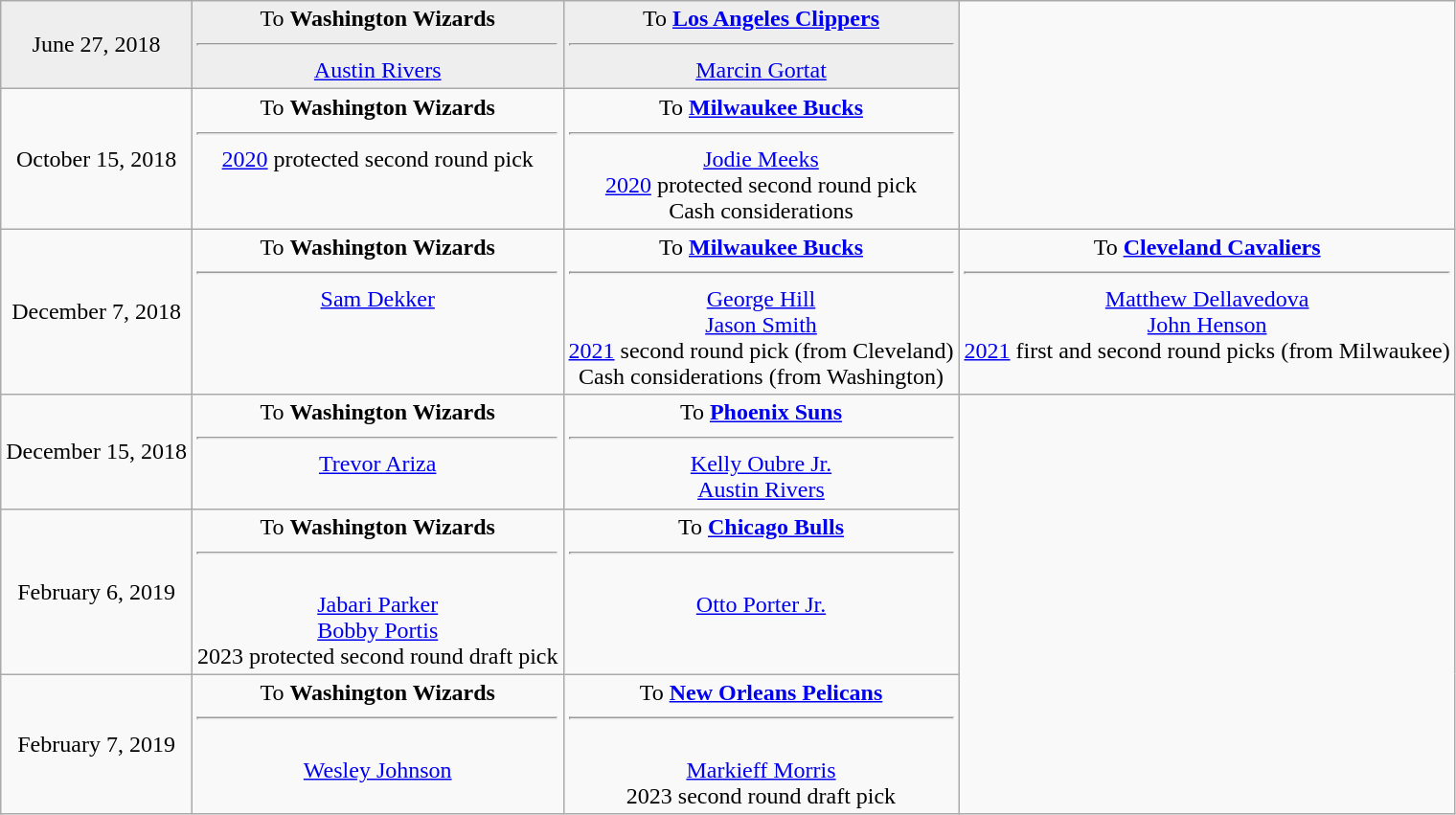<table class="wikitable" style="text-align:center;">
<tr style="background:#eee;">
<td>June 27, 2018</td>
<td style="vertical-align:top;">To <strong>Washington Wizards</strong><hr><a href='#'>Austin Rivers</a></td>
<td style="vertical-align:top;">To <strong><a href='#'>Los Angeles Clippers</a></strong><hr><a href='#'>Marcin Gortat</a></td>
</tr>
<tr>
<td>October 15, 2018</td>
<td style="vertical-align:top;">To <strong>Washington Wizards</strong><hr><a href='#'>2020</a> protected second round pick</td>
<td style="vertical-align:top;">To <strong><a href='#'>Milwaukee Bucks</a></strong><hr><a href='#'>Jodie Meeks</a><br><a href='#'>2020</a> protected second round pick<br>Cash considerations</td>
</tr>
<tr>
<td>December 7, 2018 </td>
<td style="vertical-align:top;">To <strong>Washington Wizards</strong><hr><a href='#'>Sam Dekker</a></td>
<td style="vertical-align:top;">To <strong><a href='#'>Milwaukee Bucks</a></strong><hr><a href='#'>George Hill</a><br><a href='#'>Jason Smith</a><br><a href='#'>2021</a> second round pick (from Cleveland)<br>Cash considerations (from Washington)</td>
<td style="vertical-align:top;">To <strong><a href='#'>Cleveland Cavaliers</a></strong><hr><a href='#'>Matthew Dellavedova</a><br><a href='#'>John Henson</a><br><a href='#'>2021</a> first and second round picks (from Milwaukee)</td>
</tr>
<tr>
<td>December 15, 2018 </td>
<td style="vertical-align:top;">To <strong>Washington Wizards</strong><hr><a href='#'>Trevor Ariza</a></td>
<td style="vertical-align:top;">To <strong><a href='#'>Phoenix Suns</a></strong><hr><a href='#'>Kelly Oubre Jr.</a><br><a href='#'>Austin Rivers</a></td>
</tr>
<tr>
<td>February 6, 2019</td>
<td valign="top">To <strong>Washington Wizards</strong><hr><br><a href='#'>Jabari Parker</a> <br> <a href='#'>Bobby Portis</a> <br> 2023 protected second round draft pick</td>
<td valign="top">To <strong><a href='#'>Chicago Bulls</a></strong><hr><br><a href='#'>Otto Porter Jr.</a></td>
</tr>
<tr>
<td>February 7, 2019</td>
<td valign="top">To <strong>Washington Wizards</strong><hr><br><a href='#'>Wesley Johnson</a></td>
<td valign="top">To <strong><a href='#'>New Orleans Pelicans</a></strong><hr><br><a href='#'>Markieff Morris</a> <br> 2023 second round draft pick</td>
</tr>
</table>
